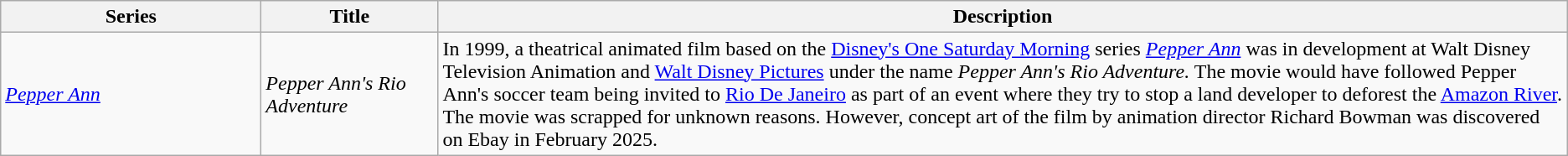<table class="wikitable">
<tr>
<th style="width:150pt;">Series</th>
<th style="width:100pt;">Title</th>
<th>Description</th>
</tr>
<tr>
<td><em><a href='#'>Pepper Ann</a></em></td>
<td><em>Pepper Ann's Rio Adventure</em></td>
<td>In 1999, a theatrical animated film based on the <a href='#'>Disney's One Saturday Morning</a> series <em><a href='#'>Pepper Ann</a></em> was in development at Walt Disney Television Animation and <a href='#'>Walt Disney Pictures</a> under the name <em>Pepper Ann's Rio Adventure.</em> The movie would have followed Pepper Ann's soccer team being invited to <a href='#'>Rio De Janeiro</a> as part of an event where they try to stop a land developer to deforest the <a href='#'>Amazon River</a>. The movie was scrapped for unknown reasons. However, concept art of the film by animation director Richard Bowman was discovered on  Ebay in February 2025.</td>
</tr>
</table>
